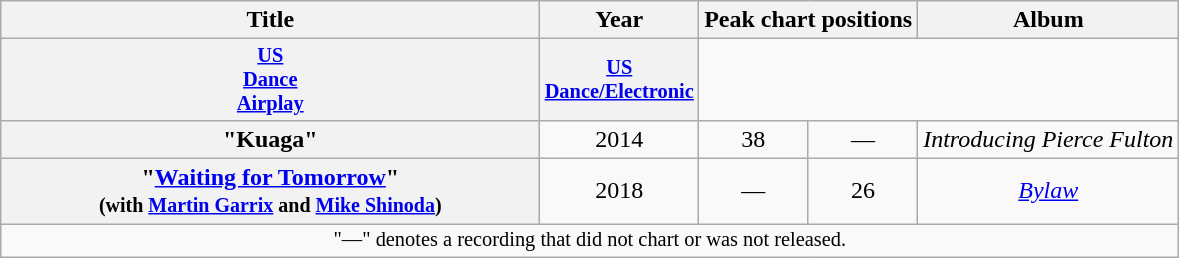<table class="wikitable plainrowheaders" style="text-align:center;">
<tr>
<th scope="col" rowspan="2" style="width:22em;">Title</th>
<th scope="col" rowspan="2" style="width:2em;">Year</th>
<th scope="col" colspan="2">Peak chart positions</th>
<th scope="col" rowspan="2">Album</th>
</tr>
<tr>
</tr>
<tr>
<th scope="col" style="width:3em;font-size:85%;"><a href='#'>US<br>Dance<br>Airplay</a><br></th>
<th scope="col" style="width:3em;font-size:85%;"><a href='#'>US<br>Dance/Electronic</a><br></th>
</tr>
<tr>
<th scope="row">"Kuaga"</th>
<td>2014</td>
<td>38</td>
<td>—</td>
<td><em>Introducing Pierce Fulton</em></td>
</tr>
<tr>
<th scope="row">"<a href='#'>Waiting for Tomorrow</a>" <br><small>(with <a href='#'>Martin Garrix</a> and <a href='#'>Mike Shinoda</a>)</small></th>
<td>2018</td>
<td>—</td>
<td>26</td>
<td><em><a href='#'>Bylaw</a></em></td>
</tr>
<tr>
<td colspan="5" style="font-size:85%">"—" denotes a recording that did not chart or was not released.</td>
</tr>
</table>
